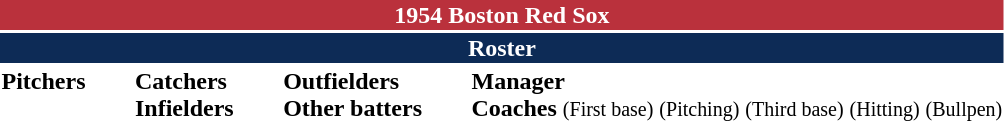<table class="toccolours" style="text-align: left;">
<tr>
<th colspan="10" style="background-color: #ba313c; color: white; text-align: center;">1954 Boston Red Sox</th>
</tr>
<tr>
<td colspan="10" style="background-color: #0d2b56; color: white; text-align: center;"><strong>Roster</strong></td>
</tr>
<tr>
<td valign="top"><strong>Pitchers</strong><br>













</td>
<td width="25px"></td>
<td valign="top"><strong>Catchers</strong><br>


<strong>Infielders</strong>









</td>
<td width="25px"></td>
<td valign="top"><strong>Outfielders</strong><br>






<strong>Other batters</strong>
</td>
<td width="25px"></td>
<td valign="top"><strong>Manager</strong><br>
<strong>Coaches</strong>
 <small>(First base)</small>
 <small>(Pitching)</small>
 <small>(Third base)</small>
 <small>(Hitting)</small>
 <small>(Bullpen)</small></td>
</tr>
<tr>
</tr>
</table>
